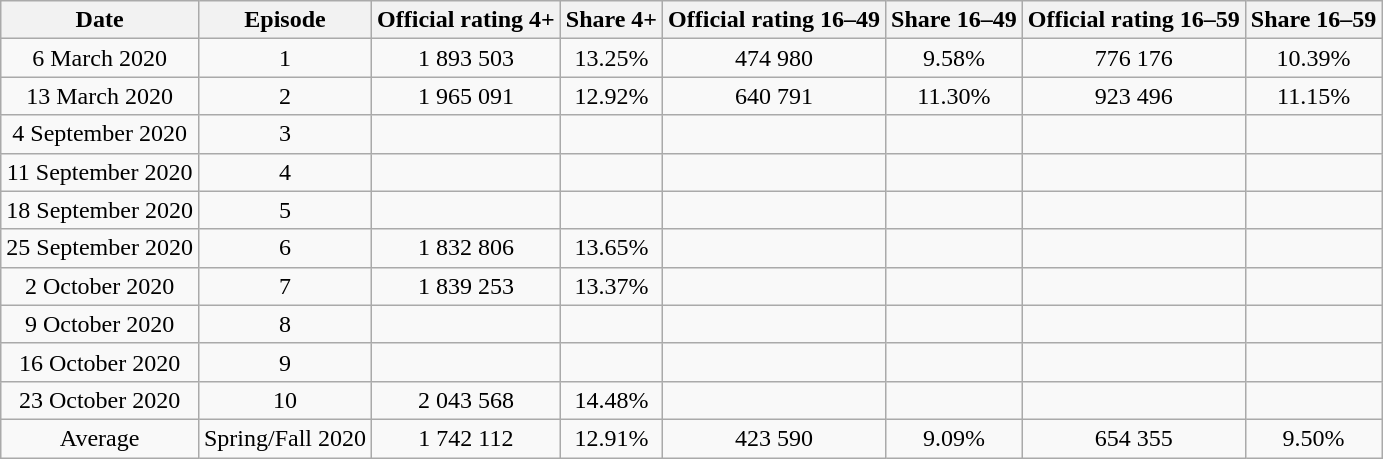<table class="wikitable" style="text-align:center;">
<tr>
<th>Date</th>
<th>Episode</th>
<th>Official rating 4+</th>
<th>Share 4+</th>
<th>Official rating 16–49</th>
<th>Share 16–49</th>
<th>Official rating 16–59</th>
<th>Share 16–59</th>
</tr>
<tr>
<td>6 March 2020</td>
<td>1</td>
<td>1 893 503</td>
<td>13.25%</td>
<td>474 980</td>
<td>9.58%</td>
<td>776 176</td>
<td>10.39%</td>
</tr>
<tr>
<td>13 March 2020</td>
<td>2</td>
<td>1 965 091</td>
<td>12.92%</td>
<td>640 791</td>
<td>11.30%</td>
<td>923 496</td>
<td>11.15%</td>
</tr>
<tr>
<td>4 September 2020</td>
<td>3</td>
<td></td>
<td></td>
<td></td>
<td></td>
<td></td>
<td></td>
</tr>
<tr>
<td>11 September 2020</td>
<td>4</td>
<td></td>
<td></td>
<td></td>
<td></td>
<td></td>
<td></td>
</tr>
<tr>
<td>18 September 2020</td>
<td>5</td>
<td></td>
<td></td>
<td></td>
<td></td>
<td></td>
<td></td>
</tr>
<tr>
<td>25 September 2020</td>
<td>6</td>
<td>1 832 806</td>
<td>13.65%</td>
<td></td>
<td></td>
<td></td>
<td></td>
</tr>
<tr>
<td>2 October 2020</td>
<td>7</td>
<td>1 839 253</td>
<td>13.37%</td>
<td></td>
<td></td>
<td></td>
<td></td>
</tr>
<tr>
<td>9 October 2020</td>
<td>8</td>
<td></td>
<td></td>
<td></td>
<td></td>
<td></td>
<td></td>
</tr>
<tr>
<td>16 October 2020</td>
<td>9</td>
<td></td>
<td></td>
<td></td>
<td></td>
<td></td>
<td></td>
</tr>
<tr>
<td>23 October 2020</td>
<td>10</td>
<td>2 043 568</td>
<td>14.48%</td>
<td></td>
<td></td>
<td></td>
<td></td>
</tr>
<tr>
<td>Average</td>
<td>Spring/Fall 2020</td>
<td>1 742 112</td>
<td>12.91%</td>
<td>423 590</td>
<td>9.09%</td>
<td>654 355</td>
<td>9.50%</td>
</tr>
</table>
